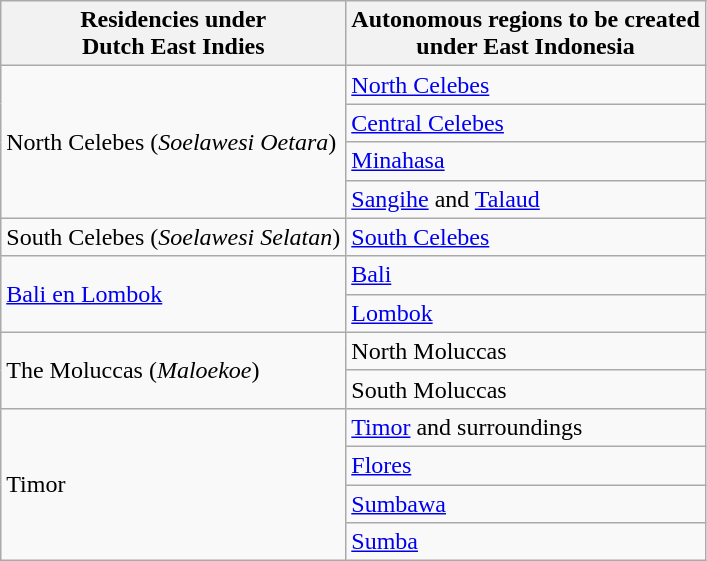<table class="wikitable">
<tr>
<th>Residencies under<br>Dutch East Indies</th>
<th>Autonomous regions to be created<br>under East Indonesia</th>
</tr>
<tr>
<td rowspan="4">North Celebes (<em>Soelawesi Oetara</em>)</td>
<td><a href='#'>North Celebes</a></td>
</tr>
<tr>
<td><a href='#'>Central Celebes</a></td>
</tr>
<tr>
<td><a href='#'>Minahasa</a></td>
</tr>
<tr>
<td><a href='#'>Sangihe</a> and <a href='#'>Talaud</a></td>
</tr>
<tr>
<td>South Celebes (<em>Soelawesi Selatan</em>)</td>
<td><a href='#'>South Celebes</a></td>
</tr>
<tr>
<td rowspan="2"><a href='#'>Bali en Lombok</a></td>
<td><a href='#'>Bali</a></td>
</tr>
<tr>
<td><a href='#'>Lombok</a></td>
</tr>
<tr>
<td rowspan="2">The Moluccas (<em>Maloekoe</em>)</td>
<td>North Moluccas</td>
</tr>
<tr>
<td>South Moluccas</td>
</tr>
<tr>
<td rowspan="4">Timor</td>
<td><a href='#'>Timor</a> and surroundings</td>
</tr>
<tr>
<td><a href='#'>Flores</a></td>
</tr>
<tr>
<td><a href='#'>Sumbawa</a></td>
</tr>
<tr>
<td><a href='#'>Sumba</a></td>
</tr>
</table>
